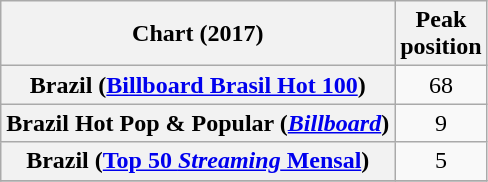<table class="wikitable sortable plainrowheaders" style="text-align:center">
<tr>
<th>Chart (2017)</th>
<th>Peak<br>position</th>
</tr>
<tr>
<th scope="row">Brazil (<a href='#'>Billboard Brasil Hot 100</a>)</th>
<td>68</td>
</tr>
<tr>
<th scope="row">Brazil Hot Pop & Popular (<em><a href='#'>Billboard</a></em>)</th>
<td>9</td>
</tr>
<tr>
<th scope="row">Brazil (<a href='#'>Top 50 <em>Streaming</em> Mensal</a>)</th>
<td>5</td>
</tr>
<tr>
</tr>
</table>
